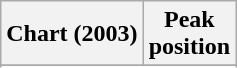<table class="wikitable sortable plainrowheaders">
<tr>
<th>Chart (2003)</th>
<th>Peak<br>position</th>
</tr>
<tr>
</tr>
<tr>
</tr>
<tr>
</tr>
<tr>
</tr>
<tr>
</tr>
<tr>
</tr>
<tr>
</tr>
<tr>
</tr>
<tr>
</tr>
<tr>
</tr>
<tr>
</tr>
</table>
